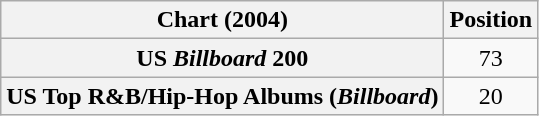<table class="wikitable sortable plainrowheaders" style="text-align:center">
<tr>
<th scope="col">Chart (2004)</th>
<th scope="col">Position</th>
</tr>
<tr>
<th scope="row">US <em>Billboard</em> 200</th>
<td>73</td>
</tr>
<tr>
<th scope="row">US Top R&B/Hip-Hop Albums (<em>Billboard</em>)</th>
<td>20</td>
</tr>
</table>
